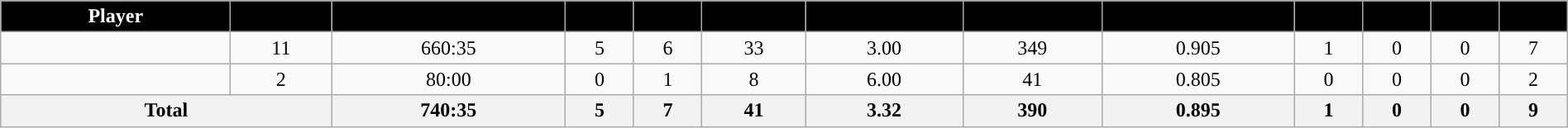<table class="wikitable sortable" style="width:100%; text-align:center;">
<tr>
<th style="color:white; background:#000000; ">Player</th>
<th style="color:white; background:#000000; "></th>
<th style="color:white; background:#000000; "></th>
<th style="color:white; background:#000000; "></th>
<th style="color:white; background:#000000; "></th>
<th style="color:white; background:#000000; "></th>
<th style="color:white; background:#000000; "></th>
<th style="color:white; background:#000000; "></th>
<th style="color:white; background:#000000; "></th>
<th style="color:white; background:#000000; "></th>
<th style="color:white; background:#000000; "></th>
<th style="color:white; background:#000000; "></th>
<th style="color:white; background:#000000; "></th>
</tr>
<tr>
<td></td>
<td>11</td>
<td>660:35</td>
<td>5</td>
<td>6</td>
<td>33</td>
<td>3.00</td>
<td>349</td>
<td>0.905</td>
<td>1</td>
<td>0</td>
<td>0</td>
<td>7</td>
</tr>
<tr>
<td></td>
<td>2</td>
<td>80:00</td>
<td>0</td>
<td>1</td>
<td>8</td>
<td>6.00</td>
<td>41</td>
<td>0.805</td>
<td>0</td>
<td>0</td>
<td>0</td>
<td>2</td>
</tr>
<tr class="sortbotom">
<th colspan=2>Total</th>
<th>740:35</th>
<th>5</th>
<th>7</th>
<th>41</th>
<th>3.32</th>
<th>390</th>
<th>0.895</th>
<th>1</th>
<th>0</th>
<th>0</th>
<th>9</th>
</tr>
</table>
